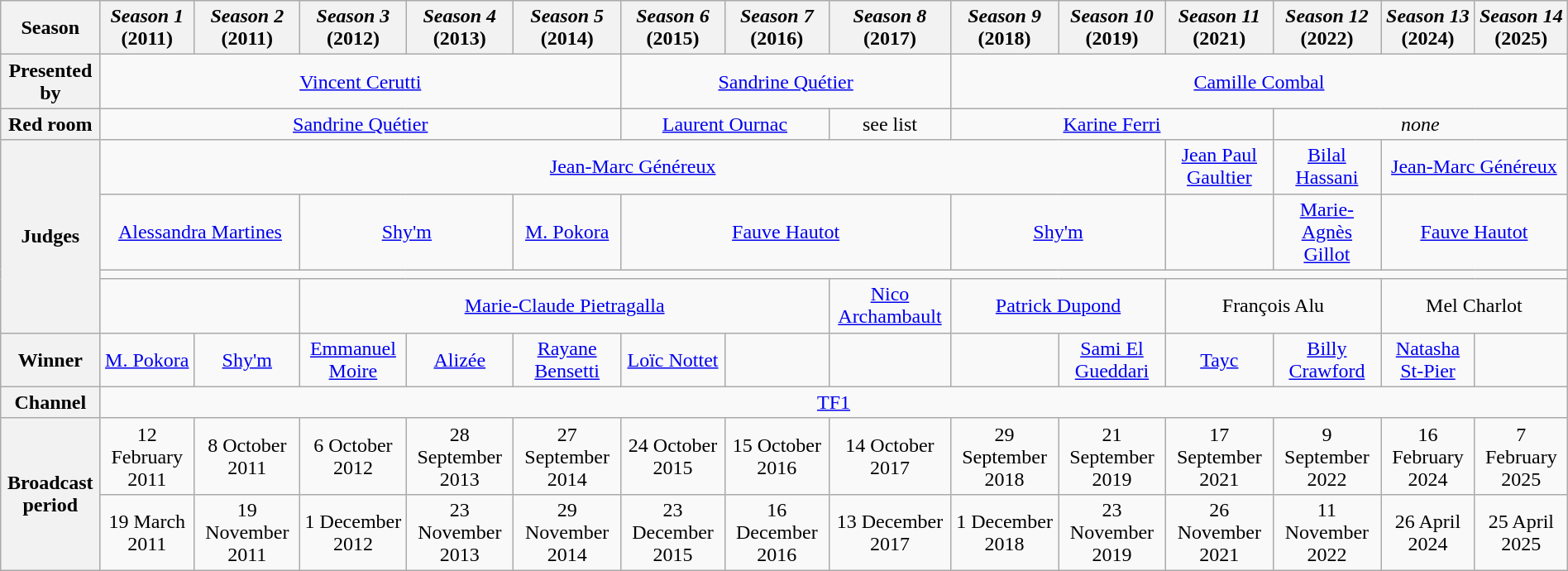<table class="wikitable" style="text-align:center; width:100%">
<tr>
<th>Season</th>
<th><strong><em>Season 1</em></strong><br>(2011)</th>
<th><strong><em>Season 2</em></strong><br>(2011)</th>
<th><strong><em>Season 3</em></strong><br>(2012)</th>
<th><strong><em>Season 4</em></strong><br>(2013)</th>
<th><strong><em>Season 5</em></strong><br>(2014)</th>
<th><strong><em>Season 6</em></strong><br>(2015)</th>
<th><strong><em>Season 7</em></strong><br>(2016)</th>
<th><strong><em>Season 8</em></strong><br>(2017)</th>
<th><strong><em>Season 9</em></strong><br>(2018)</th>
<th><strong><em>Season 10</em></strong><br>(2019)</th>
<th><strong><em>Season 11</em></strong><br>(2021)</th>
<th><strong><em>Season 12</em></strong><br>(2022)</th>
<th><strong><em>Season 13</em></strong><br>(2024)</th>
<th><strong><em>Season 14</em></strong><br>(2025)</th>
</tr>
<tr>
<th>Presented by</th>
<td colspan="5"><a href='#'>Vincent Cerutti</a></td>
<td colspan="3"><a href='#'>Sandrine Quétier</a></td>
<td colspan="6"><a href='#'>Camille Combal</a></td>
</tr>
<tr>
<th>Red room</th>
<td colspan="5"><a href='#'>Sandrine Quétier</a></td>
<td colspan="2"><a href='#'>Laurent Ournac</a></td>
<td>see list</td>
<td colspan="3"><a href='#'>Karine Ferri</a></td>
<td colspan="3"><em>none</em></td>
</tr>
<tr>
<th rowspan="4">Judges</th>
<td colspan="10"><a href='#'>Jean-Marc Généreux</a></td>
<td><a href='#'>Jean Paul Gaultier</a></td>
<td><a href='#'>Bilal Hassani</a></td>
<td colspan="2"><a href='#'>Jean-Marc Généreux</a></td>
</tr>
<tr>
<td colspan="2"><a href='#'>Alessandra Martines</a></td>
<td colspan="2"><a href='#'>Shy'm</a></td>
<td><a href='#'>M. Pokora</a></td>
<td colspan="3"><a href='#'>Fauve Hautot</a></td>
<td colspan="2"><a href='#'>Shy'm</a></td>
<td></td>
<td><a href='#'>Marie-Agnès Gillot</a></td>
<td colspan="2"><a href='#'>Fauve Hautot</a></td>
</tr>
<tr>
<td colspan="14"></td>
</tr>
<tr>
<td colspan="2"></td>
<td colspan="5"><a href='#'>Marie-Claude Pietragalla</a></td>
<td><a href='#'>Nico Archambault</a></td>
<td colspan="2"><a href='#'>Patrick Dupond</a></td>
<td colspan="2">François Alu</td>
<td colspan="2">Mel Charlot</td>
</tr>
<tr>
<th>Winner</th>
<td><a href='#'>M. Pokora</a></td>
<td><a href='#'>Shy'm</a></td>
<td><a href='#'>Emmanuel Moire</a></td>
<td><a href='#'>Alizée</a></td>
<td><a href='#'>Rayane Bensetti</a></td>
<td><a href='#'>Loïc Nottet</a></td>
<td></td>
<td></td>
<td></td>
<td><a href='#'>Sami El Gueddari</a></td>
<td><a href='#'>Tayc</a></td>
<td><a href='#'>Billy Crawford</a></td>
<td><a href='#'>Natasha St-Pier</a></td>
<td></td>
</tr>
<tr>
<th>Channel</th>
<td colspan="14"><a href='#'>TF1</a></td>
</tr>
<tr>
<th rowspan="2">Broadcast<br>period</th>
<td>12 February 2011</td>
<td>8 October 2011</td>
<td>6 October 2012</td>
<td>28 September 2013</td>
<td>27 September 2014</td>
<td>24 October 2015</td>
<td>15 October 2016</td>
<td>14 October 2017</td>
<td>29 September 2018</td>
<td>21 September 2019</td>
<td>17 September 2021</td>
<td>9 September 2022</td>
<td>16 February 2024</td>
<td>7 February 2025</td>
</tr>
<tr>
<td>19 March 2011</td>
<td>19 November 2011</td>
<td>1 December 2012</td>
<td>23 November 2013</td>
<td>29 November 2014</td>
<td>23 December 2015</td>
<td>16 December 2016</td>
<td>13 December 2017</td>
<td>1 December 2018</td>
<td>23 November 2019</td>
<td>26 November 2021</td>
<td>11 November 2022</td>
<td>26 April 2024</td>
<td>25 April 2025</td>
</tr>
</table>
